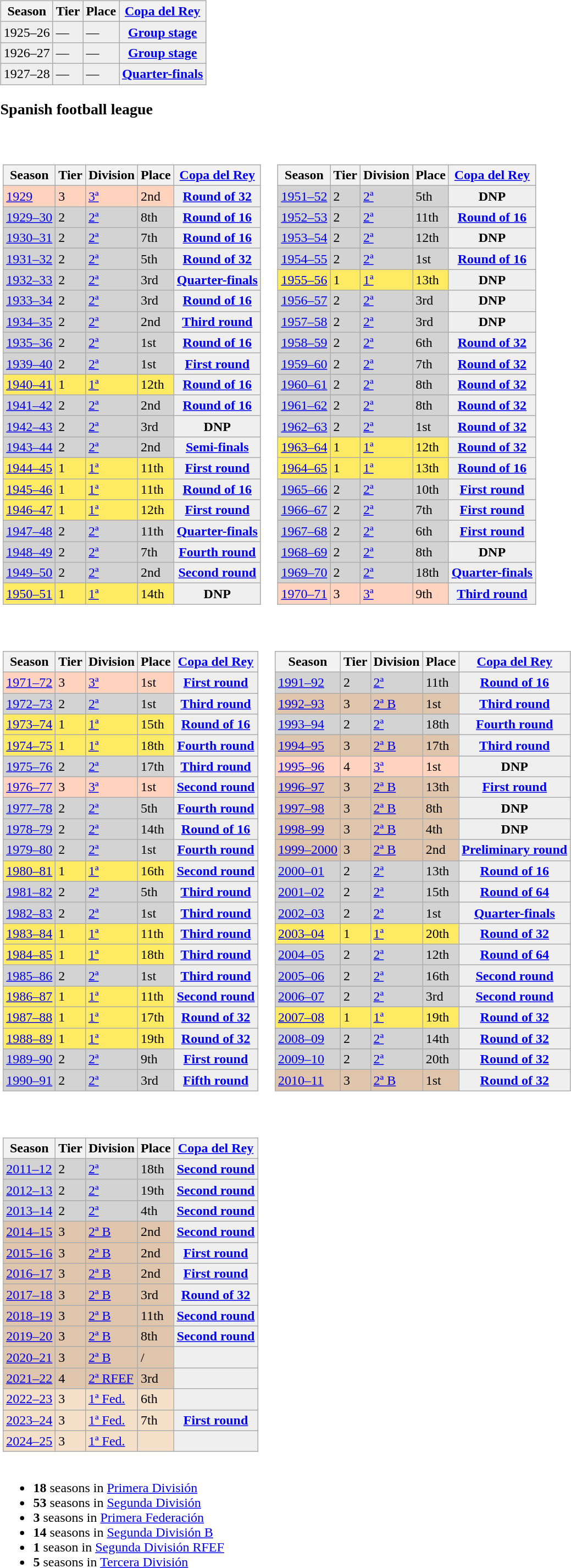<table>
<tr>
<td valign="top" width=0%><br><table class="wikitable">
<tr style="background:#f0f6fa;">
<th>Season</th>
<th>Tier</th>
<th>Place</th>
<th><a href='#'>Copa del Rey</a></th>
</tr>
<tr>
<td style="background:#efefef;">1925–26</td>
<td style="background:#efefef;">—</td>
<td style="background:#efefef;">—</td>
<th style="background:#efefef;"><a href='#'>Group stage</a></th>
</tr>
<tr>
<td style="background:#efefef;">1926–27</td>
<td style="background:#efefef;">—</td>
<td style="background:#efefef;">—</td>
<th style="background:#efefef;"><a href='#'>Group stage</a></th>
</tr>
<tr>
<td style="background:#efefef;">1927–28</td>
<td style="background:#efefef;">—</td>
<td style="background:#efefef;">—</td>
<th style="background:#efefef;"><a href='#'>Quarter-finals</a></th>
</tr>
</table>
<h3>Spanish football league</h3><table>
<tr>
<td valign="top" width=0%><br><table class="wikitable">
<tr style="background:#f0f6fa;">
<th>Season</th>
<th>Tier</th>
<th>Division</th>
<th>Place</th>
<th><a href='#'>Copa del Rey</a></th>
</tr>
<tr>
<td style="background:#FFD3BD;"><a href='#'>1929</a></td>
<td style="background:#FFD3BD;">3</td>
<td style="background:#FFD3BD;"><a href='#'>3ª</a></td>
<td style="background:#FFD3BD;">2nd</td>
<th style="background:#efefef;"><a href='#'>Round of 32</a></th>
</tr>
<tr>
<td style="background:#D3D3D3;"><a href='#'>1929–30</a></td>
<td style="background:#D3D3D3;">2</td>
<td style="background:#D3D3D3;"><a href='#'>2ª</a></td>
<td style="background:#D3D3D3;">8th</td>
<th style="background:#efefef;"><a href='#'>Round of 16</a></th>
</tr>
<tr>
<td style="background:#D3D3D3;"><a href='#'>1930–31</a></td>
<td style="background:#D3D3D3;">2</td>
<td style="background:#D3D3D3;"><a href='#'>2ª</a></td>
<td style="background:#D3D3D3;">7th</td>
<th style="background:#efefef;"><a href='#'>Round of 16</a></th>
</tr>
<tr>
<td style="background:#D3D3D3;"><a href='#'>1931–32</a></td>
<td style="background:#D3D3D3;">2</td>
<td style="background:#D3D3D3;"><a href='#'>2ª</a></td>
<td style="background:#D3D3D3;">5th</td>
<th style="background:#efefef;"><a href='#'>Round of 32</a></th>
</tr>
<tr>
<td style="background:#D3D3D3;"><a href='#'>1932–33</a></td>
<td style="background:#D3D3D3;">2</td>
<td style="background:#D3D3D3;"><a href='#'>2ª</a></td>
<td style="background:#D3D3D3;">3rd</td>
<th style="background:#efefef;"><a href='#'>Quarter-finals</a></th>
</tr>
<tr>
<td style="background:#D3D3D3;"><a href='#'>1933–34</a></td>
<td style="background:#D3D3D3;">2</td>
<td style="background:#D3D3D3;"><a href='#'>2ª</a></td>
<td style="background:#D3D3D3;">3rd</td>
<th style="background:#efefef;"><a href='#'>Round of 16</a></th>
</tr>
<tr>
<td style="background:#D3D3D3;"><a href='#'>1934–35</a></td>
<td style="background:#D3D3D3;">2</td>
<td style="background:#D3D3D3;"><a href='#'>2ª</a></td>
<td style="background:#D3D3D3;">2nd</td>
<th style="background:#efefef;"><a href='#'>Third round</a></th>
</tr>
<tr>
<td style="background:#D3D3D3;"><a href='#'>1935–36</a></td>
<td style="background:#D3D3D3;">2</td>
<td style="background:#D3D3D3;"><a href='#'>2ª</a></td>
<td style="background:#D3D3D3;">1st</td>
<th style="background:#efefef;"><a href='#'>Round of 16</a></th>
</tr>
<tr>
<td style="background:#D3D3D3;"><a href='#'>1939–40</a></td>
<td style="background:#D3D3D3;">2</td>
<td style="background:#D3D3D3;"><a href='#'>2ª</a></td>
<td style="background:#D3D3D3;">1st</td>
<th style="background:#efefef;"><a href='#'>First round</a></th>
</tr>
<tr>
<td style="background:#FFEA64;"><a href='#'>1940–41</a></td>
<td style="background:#FFEA64;">1</td>
<td style="background:#FFEA64;"><a href='#'>1ª</a></td>
<td style="background:#FFEA64;">12th</td>
<th style="background:#efefef;"><a href='#'>Round of 16</a></th>
</tr>
<tr>
<td style="background:#D3D3D3;"><a href='#'>1941–42</a></td>
<td style="background:#D3D3D3;">2</td>
<td style="background:#D3D3D3;"><a href='#'>2ª</a></td>
<td style="background:#D3D3D3;">2nd</td>
<th style="background:#efefef;"><a href='#'>Round of 16</a></th>
</tr>
<tr>
<td style="background:#D3D3D3;"><a href='#'>1942–43</a></td>
<td style="background:#D3D3D3;">2</td>
<td style="background:#D3D3D3;"><a href='#'>2ª</a></td>
<td style="background:#D3D3D3;">3rd</td>
<th style="background:#efefef;">DNP</th>
</tr>
<tr>
<td style="background:#D3D3D3;"><a href='#'>1943–44</a></td>
<td style="background:#D3D3D3;">2</td>
<td style="background:#D3D3D3;"><a href='#'>2ª</a></td>
<td style="background:#D3D3D3;">2nd</td>
<th style="background:#efefef;"><a href='#'>Semi-finals</a></th>
</tr>
<tr>
<td style="background:#FFEA64;"><a href='#'>1944–45</a></td>
<td style="background:#FFEA64;">1</td>
<td style="background:#FFEA64;"><a href='#'>1ª</a></td>
<td style="background:#FFEA64;">11th</td>
<th style="background:#efefef;"><a href='#'>First round</a></th>
</tr>
<tr>
<td style="background:#FFEA64;"><a href='#'>1945–46</a></td>
<td style="background:#FFEA64;">1</td>
<td style="background:#FFEA64;"><a href='#'>1ª</a></td>
<td style="background:#FFEA64;">11th</td>
<th style="background:#efefef;"><a href='#'>Round of 16</a></th>
</tr>
<tr>
<td style="background:#FFEA64;"><a href='#'>1946–47</a></td>
<td style="background:#FFEA64;">1</td>
<td style="background:#FFEA64;"><a href='#'>1ª</a></td>
<td style="background:#FFEA64;">12th</td>
<th style="background:#efefef;"><a href='#'>First round</a></th>
</tr>
<tr>
<td style="background:#D3D3D3;"><a href='#'>1947–48</a></td>
<td style="background:#D3D3D3;">2</td>
<td style="background:#D3D3D3;"><a href='#'>2ª</a></td>
<td style="background:#D3D3D3;">11th</td>
<th style="background:#efefef;"><a href='#'>Quarter-finals</a></th>
</tr>
<tr>
<td style="background:#D3D3D3;"><a href='#'>1948–49</a></td>
<td style="background:#D3D3D3;">2</td>
<td style="background:#D3D3D3;"><a href='#'>2ª</a></td>
<td style="background:#D3D3D3;">7th</td>
<th style="background:#efefef;"><a href='#'>Fourth round</a></th>
</tr>
<tr>
<td style="background:#D3D3D3;"><a href='#'>1949–50</a></td>
<td style="background:#D3D3D3;">2</td>
<td style="background:#D3D3D3;"><a href='#'>2ª</a></td>
<td style="background:#D3D3D3;">2nd</td>
<th style="background:#efefef;"><a href='#'>Second round</a></th>
</tr>
<tr>
<td style="background:#FFEA64;"><a href='#'>1950–51</a></td>
<td style="background:#FFEA64;">1</td>
<td style="background:#FFEA64;"><a href='#'>1ª</a></td>
<td style="background:#FFEA64;">14th</td>
<th style="background:#efefef;">DNP</th>
</tr>
</table>
</td>
<td valign="top" width=0%><br><table class="wikitable">
<tr style="background:#f0f6fa;">
<th>Season</th>
<th>Tier</th>
<th>Division</th>
<th>Place</th>
<th><a href='#'>Copa del Rey</a></th>
</tr>
<tr>
<td style="background:#D3D3D3;"><a href='#'>1951–52</a></td>
<td style="background:#D3D3D3;">2</td>
<td style="background:#D3D3D3;"><a href='#'>2ª</a></td>
<td style="background:#D3D3D3;">5th</td>
<th style="background:#efefef;">DNP</th>
</tr>
<tr>
<td style="background:#D3D3D3;"><a href='#'>1952–53</a></td>
<td style="background:#D3D3D3;">2</td>
<td style="background:#D3D3D3;"><a href='#'>2ª</a></td>
<td style="background:#D3D3D3;">11th</td>
<th style="background:#efefef;"><a href='#'>Round of 16</a></th>
</tr>
<tr>
<td style="background:#D3D3D3;"><a href='#'>1953–54</a></td>
<td style="background:#D3D3D3;">2</td>
<td style="background:#D3D3D3;"><a href='#'>2ª</a></td>
<td style="background:#D3D3D3;">12th</td>
<th style="background:#efefef;">DNP</th>
</tr>
<tr>
<td style="background:#D3D3D3;"><a href='#'>1954–55</a></td>
<td style="background:#D3D3D3;">2</td>
<td style="background:#D3D3D3;"><a href='#'>2ª</a></td>
<td style="background:#D3D3D3;">1st</td>
<th style="background:#efefef;"><a href='#'>Round of 16</a></th>
</tr>
<tr>
<td style="background:#FFEA64;"><a href='#'>1955–56</a></td>
<td style="background:#FFEA64;">1</td>
<td style="background:#FFEA64;"><a href='#'>1ª</a></td>
<td style="background:#FFEA64;">13th</td>
<th style="background:#efefef;">DNP</th>
</tr>
<tr>
<td style="background:#D3D3D3;"><a href='#'>1956–57</a></td>
<td style="background:#D3D3D3;">2</td>
<td style="background:#D3D3D3;"><a href='#'>2ª</a></td>
<td style="background:#D3D3D3;">3rd</td>
<th style="background:#efefef;">DNP</th>
</tr>
<tr>
<td style="background:#D3D3D3;"><a href='#'>1957–58</a></td>
<td style="background:#D3D3D3;">2</td>
<td style="background:#D3D3D3;"><a href='#'>2ª</a></td>
<td style="background:#D3D3D3;">3rd</td>
<th style="background:#efefef;">DNP</th>
</tr>
<tr>
<td style="background:#D3D3D3;"><a href='#'>1958–59</a></td>
<td style="background:#D3D3D3;">2</td>
<td style="background:#D3D3D3;"><a href='#'>2ª</a></td>
<td style="background:#D3D3D3;">6th</td>
<th style="background:#efefef;"><a href='#'>Round of 32</a></th>
</tr>
<tr>
<td style="background:#D3D3D3;"><a href='#'>1959–60</a></td>
<td style="background:#D3D3D3;">2</td>
<td style="background:#D3D3D3;"><a href='#'>2ª</a></td>
<td style="background:#D3D3D3;">7th</td>
<th style="background:#efefef;"><a href='#'>Round of 32</a></th>
</tr>
<tr>
<td style="background:#D3D3D3;"><a href='#'>1960–61</a></td>
<td style="background:#D3D3D3;">2</td>
<td style="background:#D3D3D3;"><a href='#'>2ª</a></td>
<td style="background:#D3D3D3;">8th</td>
<th style="background:#efefef;"><a href='#'>Round of 32</a></th>
</tr>
<tr>
<td style="background:#D3D3D3;"><a href='#'>1961–62</a></td>
<td style="background:#D3D3D3;">2</td>
<td style="background:#D3D3D3;"><a href='#'>2ª</a></td>
<td style="background:#D3D3D3;">8th</td>
<th style="background:#efefef;"><a href='#'>Round of 32</a></th>
</tr>
<tr>
<td style="background:#D3D3D3;"><a href='#'>1962–63</a></td>
<td style="background:#D3D3D3;">2</td>
<td style="background:#D3D3D3;"><a href='#'>2ª</a></td>
<td style="background:#D3D3D3;">1st</td>
<th style="background:#efefef;"><a href='#'>Round of 32</a></th>
</tr>
<tr>
<td style="background:#FFEA64;"><a href='#'>1963–64</a></td>
<td style="background:#FFEA64;">1</td>
<td style="background:#FFEA64;"><a href='#'>1ª</a></td>
<td style="background:#FFEA64;">12th</td>
<th style="background:#efefef;"><a href='#'>Round of 32</a></th>
</tr>
<tr>
<td style="background:#FFEA64;"><a href='#'>1964–65</a></td>
<td style="background:#FFEA64;">1</td>
<td style="background:#FFEA64;"><a href='#'>1ª</a></td>
<td style="background:#FFEA64;">13th</td>
<th style="background:#efefef;"><a href='#'>Round of 16</a></th>
</tr>
<tr>
<td style="background:#D3D3D3;"><a href='#'>1965–66</a></td>
<td style="background:#D3D3D3;">2</td>
<td style="background:#D3D3D3;"><a href='#'>2ª</a></td>
<td style="background:#D3D3D3;">10th</td>
<th style="background:#efefef;"><a href='#'>First round</a></th>
</tr>
<tr>
<td style="background:#D3D3D3;"><a href='#'>1966–67</a></td>
<td style="background:#D3D3D3;">2</td>
<td style="background:#D3D3D3;"><a href='#'>2ª</a></td>
<td style="background:#D3D3D3;">7th</td>
<th style="background:#efefef;"><a href='#'>First round</a></th>
</tr>
<tr>
<td style="background:#D3D3D3;"><a href='#'>1967–68</a></td>
<td style="background:#D3D3D3;">2</td>
<td style="background:#D3D3D3;"><a href='#'>2ª</a></td>
<td style="background:#D3D3D3;">6th</td>
<th style="background:#efefef;"><a href='#'>First round</a></th>
</tr>
<tr>
<td style="background:#D3D3D3;"><a href='#'>1968–69</a></td>
<td style="background:#D3D3D3;">2</td>
<td style="background:#D3D3D3;"><a href='#'>2ª</a></td>
<td style="background:#D3D3D3;">8th</td>
<th style="background:#efefef;">DNP</th>
</tr>
<tr>
<td style="background:#D3D3D3;"><a href='#'>1969–70</a></td>
<td style="background:#D3D3D3;">2</td>
<td style="background:#D3D3D3;"><a href='#'>2ª</a></td>
<td style="background:#D3D3D3;">18th</td>
<th style="background:#efefef;"><a href='#'>Quarter-finals</a></th>
</tr>
<tr>
<td style="background:#FFD3BD;"><a href='#'>1970–71</a></td>
<td style="background:#FFD3BD;">3</td>
<td style="background:#FFD3BD;"><a href='#'>3ª</a></td>
<td style="background:#FFD3BD;">9th</td>
<th style="background:#efefef;"><a href='#'>Third round</a></th>
</tr>
</table>
</td>
</tr>
</table>
<table>
<tr>
<td valign="top" width=0%><br><table class="wikitable">
<tr style="background:#f0f6fa;">
<th>Season</th>
<th>Tier</th>
<th>Division</th>
<th>Place</th>
<th><a href='#'>Copa del Rey</a></th>
</tr>
<tr>
<td style="background:#FFD3BD;"><a href='#'>1971–72</a></td>
<td style="background:#FFD3BD;">3</td>
<td style="background:#FFD3BD;"><a href='#'>3ª</a></td>
<td style="background:#FFD3BD;">1st</td>
<th style="background:#efefef;"><a href='#'>First round</a></th>
</tr>
<tr>
<td style="background:#D3D3D3;"><a href='#'>1972–73</a></td>
<td style="background:#D3D3D3;">2</td>
<td style="background:#D3D3D3;"><a href='#'>2ª</a></td>
<td style="background:#D3D3D3;">1st</td>
<th style="background:#efefef;"><a href='#'>Third round</a></th>
</tr>
<tr>
<td style="background:#FFEA64;"><a href='#'>1973–74</a></td>
<td style="background:#FFEA64;">1</td>
<td style="background:#FFEA64;"><a href='#'>1ª</a></td>
<td style="background:#FFEA64;">15th</td>
<th style="background:#efefef;"><a href='#'>Round of 16</a></th>
</tr>
<tr>
<td style="background:#FFEA64;"><a href='#'>1974–75</a></td>
<td style="background:#FFEA64;">1</td>
<td style="background:#FFEA64;"><a href='#'>1ª</a></td>
<td style="background:#FFEA64;">18th</td>
<th style="background:#efefef;"><a href='#'>Fourth round</a></th>
</tr>
<tr>
<td style="background:#D3D3D3;"><a href='#'>1975–76</a></td>
<td style="background:#D3D3D3;">2</td>
<td style="background:#D3D3D3;"><a href='#'>2ª</a></td>
<td style="background:#D3D3D3;">17th</td>
<th style="background:#efefef;"><a href='#'>Third round</a></th>
</tr>
<tr>
<td style="background:#FFD3BD;"><a href='#'>1976–77</a></td>
<td style="background:#FFD3BD;">3</td>
<td style="background:#FFD3BD;"><a href='#'>3ª</a></td>
<td style="background:#FFD3BD;">1st</td>
<th style="background:#efefef;"><a href='#'>Second round</a></th>
</tr>
<tr>
<td style="background:#D3D3D3;"><a href='#'>1977–78</a></td>
<td style="background:#D3D3D3;">2</td>
<td style="background:#D3D3D3;"><a href='#'>2ª</a></td>
<td style="background:#D3D3D3;">5th</td>
<th style="background:#efefef;"><a href='#'>Fourth round</a></th>
</tr>
<tr>
<td style="background:#D3D3D3;"><a href='#'>1978–79</a></td>
<td style="background:#D3D3D3;">2</td>
<td style="background:#D3D3D3;"><a href='#'>2ª</a></td>
<td style="background:#D3D3D3;">14th</td>
<th style="background:#efefef;"><a href='#'>Round of 16</a></th>
</tr>
<tr>
<td style="background:#D3D3D3;"><a href='#'>1979–80</a></td>
<td style="background:#D3D3D3;">2</td>
<td style="background:#D3D3D3;"><a href='#'>2ª</a></td>
<td style="background:#D3D3D3;">1st</td>
<th style="background:#efefef;"><a href='#'>Fourth round</a></th>
</tr>
<tr>
<td style="background:#FFEA64;"><a href='#'>1980–81</a></td>
<td style="background:#FFEA64;">1</td>
<td style="background:#FFEA64;"><a href='#'>1ª</a></td>
<td style="background:#FFEA64;">16th</td>
<th style="background:#efefef;"><a href='#'>Second round</a></th>
</tr>
<tr>
<td style="background:#D3D3D3;"><a href='#'>1981–82</a></td>
<td style="background:#D3D3D3;">2</td>
<td style="background:#D3D3D3;"><a href='#'>2ª</a></td>
<td style="background:#D3D3D3;">5th</td>
<th style="background:#efefef;"><a href='#'>Third round</a></th>
</tr>
<tr>
<td style="background:#D3D3D3;"><a href='#'>1982–83</a></td>
<td style="background:#D3D3D3;">2</td>
<td style="background:#D3D3D3;"><a href='#'>2ª</a></td>
<td style="background:#D3D3D3;">1st</td>
<th style="background:#efefef;"><a href='#'>Third round</a></th>
</tr>
<tr>
<td style="background:#FFEA64;"><a href='#'>1983–84</a></td>
<td style="background:#FFEA64;">1</td>
<td style="background:#FFEA64;"><a href='#'>1ª</a></td>
<td style="background:#FFEA64;">11th</td>
<th style="background:#efefef;"><a href='#'>Third round</a></th>
</tr>
<tr>
<td style="background:#FFEA64;"><a href='#'>1984–85</a></td>
<td style="background:#FFEA64;">1</td>
<td style="background:#FFEA64;"><a href='#'>1ª</a></td>
<td style="background:#FFEA64;">18th</td>
<th style="background:#efefef;"><a href='#'>Third round</a></th>
</tr>
<tr>
<td style="background:#D3D3D3;"><a href='#'>1985–86</a></td>
<td style="background:#D3D3D3;">2</td>
<td style="background:#D3D3D3;"><a href='#'>2ª</a></td>
<td style="background:#D3D3D3;">1st</td>
<th style="background:#efefef;"><a href='#'>Third round</a></th>
</tr>
<tr>
<td style="background:#FFEA64;"><a href='#'>1986–87</a></td>
<td style="background:#FFEA64;">1</td>
<td style="background:#FFEA64;"><a href='#'>1ª</a></td>
<td style="background:#FFEA64;">11th</td>
<th style="background:#efefef;"><a href='#'>Second round</a></th>
</tr>
<tr>
<td style="background:#FFEA64;"><a href='#'>1987–88</a></td>
<td style="background:#FFEA64;">1</td>
<td style="background:#FFEA64;"><a href='#'>1ª</a></td>
<td style="background:#FFEA64;">17th</td>
<th style="background:#efefef;"><a href='#'>Round of 32</a></th>
</tr>
<tr>
<td style="background:#FFEA64;"><a href='#'>1988–89</a></td>
<td style="background:#FFEA64;">1</td>
<td style="background:#FFEA64;"><a href='#'>1ª</a></td>
<td style="background:#FFEA64;">19th</td>
<th style="background:#efefef;"><a href='#'>Round of 32</a></th>
</tr>
<tr>
<td style="background:#D3D3D3;"><a href='#'>1989–90</a></td>
<td style="background:#D3D3D3;">2</td>
<td style="background:#D3D3D3;"><a href='#'>2ª</a></td>
<td style="background:#D3D3D3;">9th</td>
<th style="background:#efefef;"><a href='#'>First round</a></th>
</tr>
<tr>
<td style="background:#D3D3D3;"><a href='#'>1990–91</a></td>
<td style="background:#D3D3D3;">2</td>
<td style="background:#D3D3D3;"><a href='#'>2ª</a></td>
<td style="background:#D3D3D3;">3rd</td>
<th style="background:#efefef;"><a href='#'>Fifth round</a></th>
</tr>
</table>
</td>
<td valign="top" width=0%><br><table class="wikitable">
<tr style="background:#f0f6fa;">
<th>Season</th>
<th>Tier</th>
<th>Division</th>
<th>Place</th>
<th><a href='#'>Copa del Rey</a></th>
</tr>
<tr>
<td style="background:#D3D3D3;"><a href='#'>1991–92</a></td>
<td style="background:#D3D3D3;">2</td>
<td style="background:#D3D3D3;"><a href='#'>2ª</a></td>
<td style="background:#D3D3D3;">11th</td>
<th style="background:#efefef;"><a href='#'>Round of 16</a></th>
</tr>
<tr>
<td style="background:#DEC5AB;"><a href='#'>1992–93</a></td>
<td style="background:#DEC5AB;">3</td>
<td style="background:#DEC5AB;"><a href='#'>2ª B</a></td>
<td style="background:#DEC5AB;">1st</td>
<th style="background:#efefef;"><a href='#'>Third round</a></th>
</tr>
<tr>
<td style="background:#D3D3D3;"><a href='#'>1993–94</a></td>
<td style="background:#D3D3D3;">2</td>
<td style="background:#D3D3D3;"><a href='#'>2ª</a></td>
<td style="background:#D3D3D3;">18th</td>
<th style="background:#efefef;"><a href='#'>Fourth round</a></th>
</tr>
<tr>
<td style="background:#DEC5AB;"><a href='#'>1994–95</a></td>
<td style="background:#DEC5AB;">3</td>
<td style="background:#DEC5AB;"><a href='#'>2ª B</a></td>
<td style="background:#DEC5AB;">17th</td>
<th style="background:#efefef;"><a href='#'>Third round</a></th>
</tr>
<tr>
<td style="background:#FFD3BD;"><a href='#'>1995–96</a></td>
<td style="background:#FFD3BD;">4</td>
<td style="background:#FFD3BD;"><a href='#'>3ª</a></td>
<td style="background:#FFD3BD;">1st</td>
<th style="background:#efefef;">DNP</th>
</tr>
<tr>
<td style="background:#DEC5AB;"><a href='#'>1996–97</a></td>
<td style="background:#DEC5AB;">3</td>
<td style="background:#DEC5AB;"><a href='#'>2ª B</a></td>
<td style="background:#DEC5AB;">13th</td>
<th style="background:#efefef;"><a href='#'>First round</a></th>
</tr>
<tr>
<td style="background:#DEC5AB;"><a href='#'>1997–98</a></td>
<td style="background:#DEC5AB;">3</td>
<td style="background:#DEC5AB;"><a href='#'>2ª B</a></td>
<td style="background:#DEC5AB;">8th</td>
<th style="background:#efefef;">DNP</th>
</tr>
<tr>
<td style="background:#DEC5AB;"><a href='#'>1998–99</a></td>
<td style="background:#DEC5AB;">3</td>
<td style="background:#DEC5AB;"><a href='#'>2ª B</a></td>
<td style="background:#DEC5AB;">4th</td>
<th style="background:#efefef;">DNP</th>
</tr>
<tr>
<td style="background:#DEC5AB;"><a href='#'>1999–2000</a></td>
<td style="background:#DEC5AB;">3</td>
<td style="background:#DEC5AB;"><a href='#'>2ª B</a></td>
<td style="background:#DEC5AB;">2nd</td>
<th style="background:#efefef;"><a href='#'>Preliminary round</a></th>
</tr>
<tr>
<td style="background:#D3D3D3;"><a href='#'>2000–01</a></td>
<td style="background:#D3D3D3;">2</td>
<td style="background:#D3D3D3;"><a href='#'>2ª</a></td>
<td style="background:#D3D3D3;">13th</td>
<th style="background:#efefef;"><a href='#'>Round of 16</a></th>
</tr>
<tr>
<td style="background:#D3D3D3;"><a href='#'>2001–02</a></td>
<td style="background:#D3D3D3;">2</td>
<td style="background:#D3D3D3;"><a href='#'>2ª</a></td>
<td style="background:#D3D3D3;">15th</td>
<th style="background:#efefef;"><a href='#'>Round of 64</a></th>
</tr>
<tr>
<td style="background:#D3D3D3;"><a href='#'>2002–03</a></td>
<td style="background:#D3D3D3;">2</td>
<td style="background:#D3D3D3;"><a href='#'>2ª</a></td>
<td style="background:#D3D3D3;">1st</td>
<th style="background:#efefef;"><a href='#'>Quarter-finals</a></th>
</tr>
<tr>
<td style="background:#FFEA64;"><a href='#'>2003–04</a></td>
<td style="background:#FFEA64;">1</td>
<td style="background:#FFEA64;"><a href='#'>1ª</a></td>
<td style="background:#FFEA64;">20th</td>
<th style="background:#efefef;"><a href='#'>Round of 32</a></th>
</tr>
<tr>
<td style="background:#D3D3D3;"><a href='#'>2004–05</a></td>
<td style="background:#D3D3D3;">2</td>
<td style="background:#D3D3D3;"><a href='#'>2ª</a></td>
<td style="background:#D3D3D3;">12th</td>
<th style="background:#efefef;"><a href='#'>Round of 64</a></th>
</tr>
<tr>
<td style="background:#D3D3D3;"><a href='#'>2005–06</a></td>
<td style="background:#D3D3D3;">2</td>
<td style="background:#D3D3D3;"><a href='#'>2ª</a></td>
<td style="background:#D3D3D3;">16th</td>
<th style="background:#efefef;"><a href='#'>Second round</a></th>
</tr>
<tr>
<td style="background:#D3D3D3;"><a href='#'>2006–07</a></td>
<td style="background:#D3D3D3;">2</td>
<td style="background:#D3D3D3;"><a href='#'>2ª</a></td>
<td style="background:#D3D3D3;">3rd</td>
<th style="background:#efefef;"><a href='#'>Second round</a></th>
</tr>
<tr>
<td style="background:#FFEA64;"><a href='#'>2007–08</a></td>
<td style="background:#FFEA64;">1</td>
<td style="background:#FFEA64;"><a href='#'>1ª</a></td>
<td style="background:#FFEA64;">19th</td>
<th style="background:#efefef;"><a href='#'>Round of 32</a></th>
</tr>
<tr>
<td style="background:#D3D3D3;"><a href='#'>2008–09</a></td>
<td style="background:#D3D3D3;">2</td>
<td style="background:#D3D3D3;"><a href='#'>2ª</a></td>
<td style="background:#D3D3D3;">14th</td>
<th style="background:#efefef;"><a href='#'>Round of 32</a></th>
</tr>
<tr>
<td style="background:#D3D3D3;"><a href='#'>2009–10</a></td>
<td style="background:#D3D3D3;">2</td>
<td style="background:#D3D3D3;"><a href='#'>2ª</a></td>
<td style="background:#D3D3D3;">20th</td>
<th style="background:#efefef;"><a href='#'>Round of 32</a></th>
</tr>
<tr>
<td style="background:#DEC5AB;"><a href='#'>2010–11</a></td>
<td style="background:#DEC5AB;">3</td>
<td style="background:#DEC5AB;"><a href='#'>2ª B</a></td>
<td style="background:#DEC5AB;">1st</td>
<th style="background:#efefef;"><a href='#'>Round of 32</a></th>
</tr>
</table>
</td>
</tr>
</table>
<table>
<tr>
<td valign="top" width=0%><br><table class="wikitable">
<tr style="background:#f0f6fa;">
<th>Season</th>
<th>Tier</th>
<th>Division</th>
<th>Place</th>
<th><a href='#'>Copa del Rey</a></th>
</tr>
<tr>
<td style="background:#D3D3D3;"><a href='#'>2011–12</a></td>
<td style="background:#D3D3D3;">2</td>
<td style="background:#D3D3D3;"><a href='#'>2ª</a></td>
<td style="background:#D3D3D3;">18th</td>
<th style="background:#efefef;"><a href='#'>Second round</a></th>
</tr>
<tr>
<td style="background:#D3D3D3;"><a href='#'>2012–13</a></td>
<td style="background:#D3D3D3;">2</td>
<td style="background:#D3D3D3;"><a href='#'>2ª</a></td>
<td style="background:#D3D3D3;">19th</td>
<th style="background:#efefef;"><a href='#'>Second round</a></th>
</tr>
<tr>
<td style="background:#D3D3D3;"><a href='#'>2013–14</a></td>
<td style="background:#D3D3D3;">2</td>
<td style="background:#D3D3D3;"><a href='#'>2ª</a></td>
<td style="background:#D3D3D3;">4th</td>
<th style="background:#efefef;"><a href='#'>Second round</a></th>
</tr>
<tr>
<td style="background:#DEC5AB;"><a href='#'>2014–15</a></td>
<td style="background:#DEC5AB;">3</td>
<td style="background:#DEC5AB;"><a href='#'>2ª B</a></td>
<td style="background:#DEC5AB;">2nd</td>
<th style="background:#efefef;"><a href='#'>Second round</a></th>
</tr>
<tr>
<td style="background:#DEC5AB;"><a href='#'>2015–16</a></td>
<td style="background:#DEC5AB;">3</td>
<td style="background:#DEC5AB;"><a href='#'>2ª B</a></td>
<td style="background:#DEC5AB;">2nd</td>
<th style="background:#efefef;"><a href='#'>First round</a></th>
</tr>
<tr>
<td style="background:#DEC5AB;"><a href='#'>2016–17</a></td>
<td style="background:#DEC5AB;">3</td>
<td style="background:#DEC5AB;"><a href='#'>2ª B</a></td>
<td style="background:#DEC5AB;">2nd</td>
<th style="background:#efefef;"><a href='#'>First round</a></th>
</tr>
<tr>
<td style="background:#DEC5AB;"><a href='#'>2017–18</a></td>
<td style="background:#DEC5AB;">3</td>
<td style="background:#DEC5AB;"><a href='#'>2ª B</a></td>
<td style="background:#DEC5AB;">3rd</td>
<th style="background:#efefef;"><a href='#'>Round of 32</a></th>
</tr>
<tr>
<td style="background:#DEC5AB;"><a href='#'>2018–19</a></td>
<td style="background:#DEC5AB;">3</td>
<td style="background:#DEC5AB;"><a href='#'>2ª B</a></td>
<td style="background:#DEC5AB;">11th</td>
<th style="background:#efefef;"><a href='#'>Second round</a></th>
</tr>
<tr>
<td style="background:#DEC5AB;"><a href='#'>2019–20</a></td>
<td style="background:#DEC5AB;">3</td>
<td style="background:#DEC5AB;"><a href='#'>2ª B</a></td>
<td style="background:#DEC5AB;">8th</td>
<th style="background:#efefef;"><a href='#'>Second round</a></th>
</tr>
<tr>
<td style="background:#DEC5AB;"><a href='#'>2020–21</a></td>
<td style="background:#DEC5AB;">3</td>
<td style="background:#DEC5AB;"><a href='#'>2ª B</a></td>
<td style="background:#DEC5AB;"> / </td>
<th style="background:#efefef;"></th>
</tr>
<tr>
<td style="background:#DEC5AB;"><a href='#'>2021–22</a></td>
<td style="background:#DEC5AB;">4</td>
<td style="background:#DEC5AB;"><a href='#'>2ª RFEF</a></td>
<td style="background:#DEC5AB;">3rd</td>
<th style="background:#efefef;"></th>
</tr>
<tr>
<td style="background:#F4DFC8;"><a href='#'>2022–23</a></td>
<td style="background:#F4DFC8;">3</td>
<td style="background:#F4DFC8;"><a href='#'>1ª Fed.</a></td>
<td style="background:#F4DFC8;">6th</td>
<th style="background:#efefef;"></th>
</tr>
<tr>
<td style="background:#F4DFC8;"><a href='#'>2023–24</a></td>
<td style="background:#F4DFC8;">3</td>
<td style="background:#F4DFC8;"><a href='#'>1ª Fed.</a></td>
<td style="background:#F4DFC8;">7th</td>
<th style="background:#efefef;"><a href='#'>First round</a></th>
</tr>
<tr>
<td style="background:#F4DFC8;"><a href='#'>2024–25</a></td>
<td style="background:#F4DFC8;">3</td>
<td style="background:#F4DFC8;"><a href='#'>1ª Fed.</a></td>
<td style="background:#F4DFC8;"></td>
<th style="background:#efefef;"><a href='#'></a></th>
</tr>
</table>
</td>
</tr>
</table>
<ul><li><strong>18</strong> seasons in <a href='#'>Primera División</a></li><li><strong>53</strong> seasons in <a href='#'>Segunda División</a></li><li><strong>3</strong> seasons in <a href='#'>Primera Federación</a></li><li><strong>14</strong> seasons in <a href='#'>Segunda División B</a></li><li><strong>1</strong> season in <a href='#'>Segunda División RFEF</a></li><li><strong>5</strong> seasons in <a href='#'>Tercera División</a></li></ul></td>
</tr>
</table>
